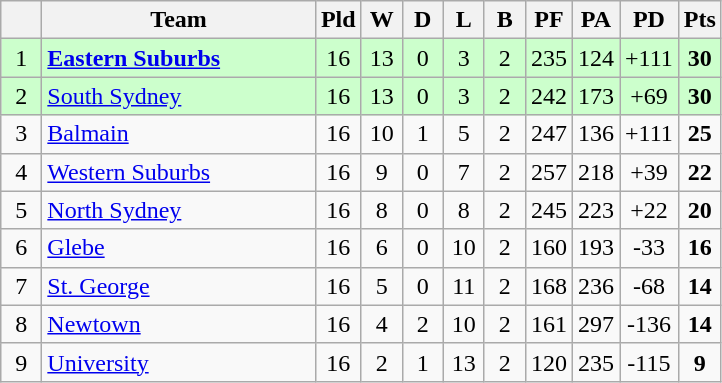<table class="wikitable" style="text-align:center;">
<tr>
<th style="width:20px;" abbr="Position"></th>
<th width=175>Team</th>
<th style="width:20px;" abbr="Played">Pld</th>
<th style="width:20px;" abbr="Won">W</th>
<th style="width:20px;" abbr="Drawn">D</th>
<th style="width:20px;" abbr="Lost">L</th>
<th style="width:20px;" abbr="Bye">B</th>
<th style="width:20px;" abbr="Points for">PF</th>
<th style="width:20px;" abbr="Points against">PA</th>
<th style="width:20px;" abbr="Points difference">PD</th>
<th style="width:20px;" abbr="Points">Pts</th>
</tr>
<tr style="background:#cfc;">
<td>1</td>
<td style="text-align:left;"> <strong><a href='#'>Eastern Suburbs</a></strong></td>
<td>16</td>
<td>13</td>
<td>0</td>
<td>3</td>
<td>2</td>
<td>235</td>
<td>124</td>
<td>+111</td>
<td><strong>30</strong></td>
</tr>
<tr style="background:#cfc;">
<td>2</td>
<td style="text-align:left;"> <a href='#'>South Sydney</a></td>
<td>16</td>
<td>13</td>
<td>0</td>
<td>3</td>
<td>2</td>
<td>242</td>
<td>173</td>
<td>+69</td>
<td><strong>30</strong></td>
</tr>
<tr>
<td>3</td>
<td style="text-align:left;"> <a href='#'>Balmain</a></td>
<td>16</td>
<td>10</td>
<td>1</td>
<td>5</td>
<td>2</td>
<td>247</td>
<td>136</td>
<td>+111</td>
<td><strong>25</strong></td>
</tr>
<tr>
<td>4</td>
<td style="text-align:left;"> <a href='#'>Western Suburbs</a></td>
<td>16</td>
<td>9</td>
<td>0</td>
<td>7</td>
<td>2</td>
<td>257</td>
<td>218</td>
<td>+39</td>
<td><strong>22</strong></td>
</tr>
<tr>
<td>5</td>
<td style="text-align:left;"> <a href='#'>North Sydney</a></td>
<td>16</td>
<td>8</td>
<td>0</td>
<td>8</td>
<td>2</td>
<td>245</td>
<td>223</td>
<td>+22</td>
<td><strong>20</strong></td>
</tr>
<tr>
<td>6</td>
<td style="text-align:left;"> <a href='#'>Glebe</a></td>
<td>16</td>
<td>6</td>
<td>0</td>
<td>10</td>
<td>2</td>
<td>160</td>
<td>193</td>
<td>-33</td>
<td><strong>16</strong></td>
</tr>
<tr>
<td>7</td>
<td style="text-align:left;"> <a href='#'>St. George</a></td>
<td>16</td>
<td>5</td>
<td>0</td>
<td>11</td>
<td>2</td>
<td>168</td>
<td>236</td>
<td>-68</td>
<td><strong>14</strong></td>
</tr>
<tr>
<td>8</td>
<td style="text-align:left;"> <a href='#'>Newtown</a></td>
<td>16</td>
<td>4</td>
<td>2</td>
<td>10</td>
<td>2</td>
<td>161</td>
<td>297</td>
<td>-136</td>
<td><strong>14</strong></td>
</tr>
<tr>
<td>9</td>
<td style="text-align:left;"> <a href='#'>University</a></td>
<td>16</td>
<td>2</td>
<td>1</td>
<td>13</td>
<td>2</td>
<td>120</td>
<td>235</td>
<td>-115</td>
<td><strong>9</strong></td>
</tr>
</table>
